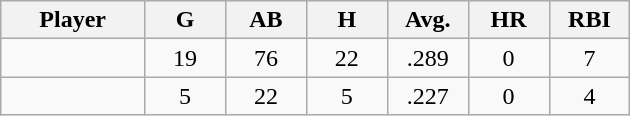<table class="wikitable sortable">
<tr>
<th bgcolor="#DDDDFF" width="16%">Player</th>
<th bgcolor="#DDDDFF" width="9%">G</th>
<th bgcolor="#DDDDFF" width="9%">AB</th>
<th bgcolor="#DDDDFF" width="9%">H</th>
<th bgcolor="#DDDDFF" width="9%">Avg.</th>
<th bgcolor="#DDDDFF" width="9%">HR</th>
<th bgcolor="#DDDDFF" width="9%">RBI</th>
</tr>
<tr align="center">
<td></td>
<td>19</td>
<td>76</td>
<td>22</td>
<td>.289</td>
<td>0</td>
<td>7</td>
</tr>
<tr align="center">
<td></td>
<td>5</td>
<td>22</td>
<td>5</td>
<td>.227</td>
<td>0</td>
<td>4</td>
</tr>
</table>
